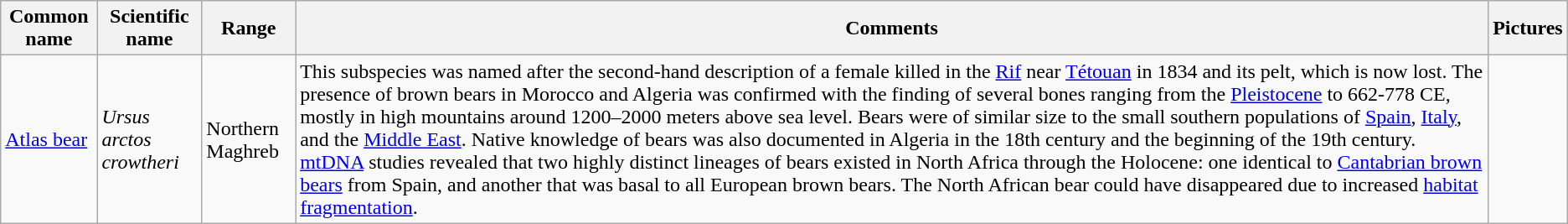<table class="wikitable">
<tr>
<th>Common name</th>
<th>Scientific name</th>
<th>Range</th>
<th class="unsortable">Comments</th>
<th class="unsortable">Pictures</th>
</tr>
<tr>
<td><a href='#'>Atlas bear</a></td>
<td><em>Ursus arctos crowtheri</em></td>
<td>Northern Maghreb</td>
<td>This subspecies was named after the second-hand description of a female killed in the <a href='#'>Rif</a> near <a href='#'>Tétouan</a> in 1834 and its pelt, which is now lost. The presence of brown bears in Morocco and Algeria was confirmed with the finding of several bones ranging from the <a href='#'>Pleistocene</a> to 662-778 CE, mostly in high mountains around 1200–2000 meters above sea level. Bears were of similar size to the small southern populations of <a href='#'>Spain</a>, <a href='#'>Italy</a>, and the <a href='#'>Middle East</a>. Native knowledge of bears was also documented in Algeria in the 18th century and the beginning of the 19th century. <a href='#'>mtDNA</a> studies revealed that two highly distinct lineages of bears existed in North Africa through the Holocene: one identical to <a href='#'>Cantabrian brown bears</a> from Spain, and another that was basal to all European brown bears. The North African bear could have disappeared due to increased <a href='#'>habitat fragmentation</a>.</td>
<td></td>
</tr>
</table>
